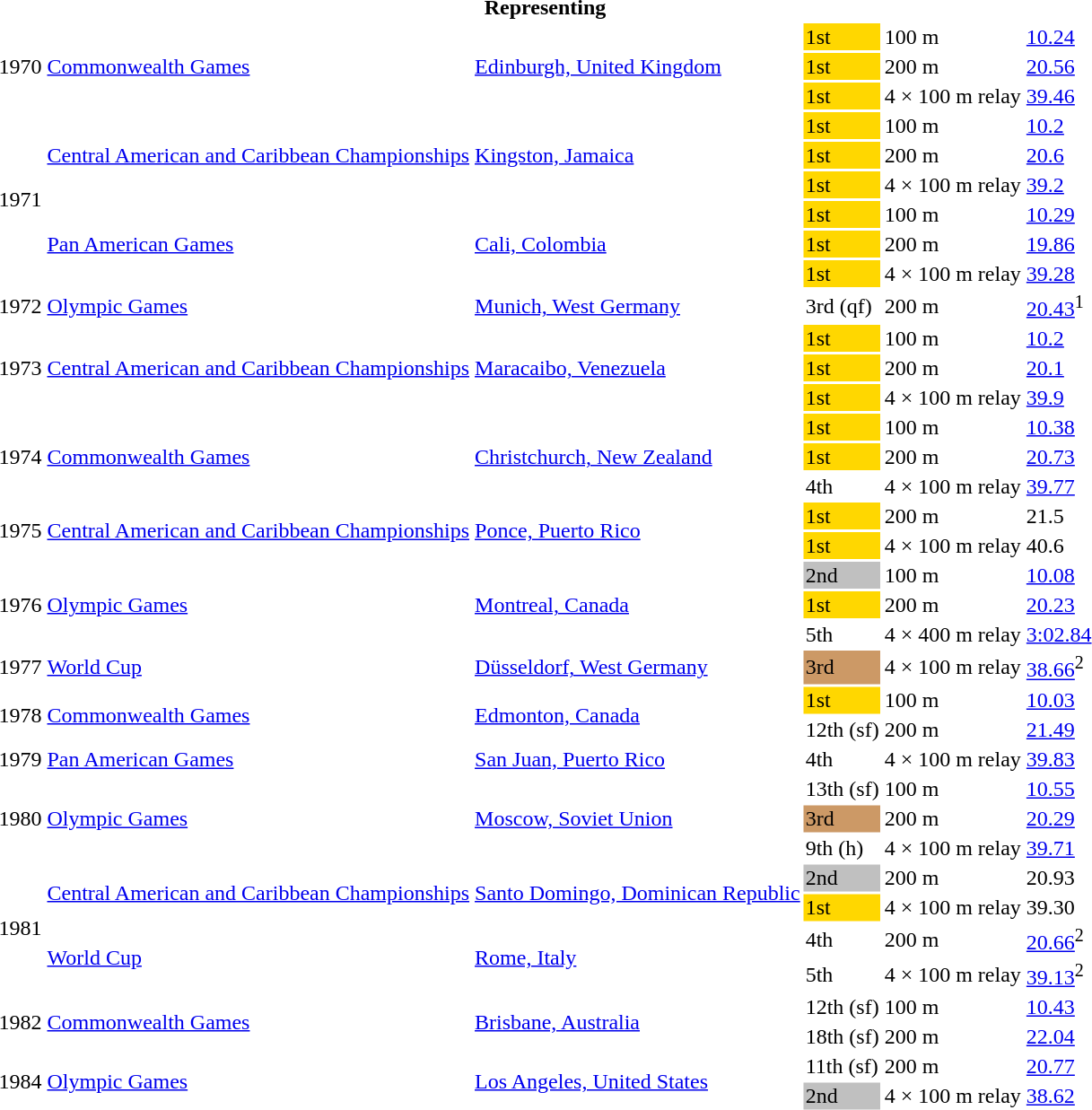<table>
<tr>
<th colspan="6">Representing </th>
</tr>
<tr>
<td rowspan=3>1970</td>
<td rowspan=3><a href='#'>Commonwealth Games</a></td>
<td rowspan=3><a href='#'>Edinburgh, United Kingdom</a></td>
<td bgcolor=gold>1st</td>
<td>100 m</td>
<td><a href='#'>10.24</a></td>
</tr>
<tr>
<td bgcolor=gold>1st</td>
<td>200 m</td>
<td><a href='#'>20.56</a></td>
</tr>
<tr>
<td bgcolor=gold>1st</td>
<td>4 × 100 m relay</td>
<td><a href='#'>39.46</a></td>
</tr>
<tr>
<td rowspan=6>1971</td>
<td rowspan=3><a href='#'>Central American and Caribbean Championships</a></td>
<td rowspan=3><a href='#'>Kingston, Jamaica</a></td>
<td bgcolor=gold>1st</td>
<td>100 m</td>
<td><a href='#'>10.2</a></td>
</tr>
<tr>
<td bgcolor=gold>1st</td>
<td>200 m</td>
<td><a href='#'>20.6</a></td>
</tr>
<tr>
<td bgcolor=gold>1st</td>
<td>4 × 100 m relay</td>
<td><a href='#'>39.2</a></td>
</tr>
<tr>
<td rowspan=3><a href='#'>Pan American Games</a></td>
<td rowspan=3><a href='#'>Cali, Colombia</a></td>
<td bgcolor=gold>1st</td>
<td>100 m</td>
<td><a href='#'>10.29</a></td>
</tr>
<tr>
<td bgcolor=gold>1st</td>
<td>200 m</td>
<td><a href='#'>19.86</a></td>
</tr>
<tr>
<td bgcolor=gold>1st</td>
<td>4 × 100 m relay</td>
<td><a href='#'>39.28</a></td>
</tr>
<tr>
<td>1972</td>
<td><a href='#'>Olympic Games</a></td>
<td><a href='#'>Munich, West Germany</a></td>
<td>3rd (qf)</td>
<td>200 m</td>
<td><a href='#'>20.43</a><sup>1</sup></td>
</tr>
<tr>
<td rowspan=3>1973</td>
<td rowspan=3><a href='#'>Central American and Caribbean Championships</a></td>
<td rowspan=3><a href='#'>Maracaibo, Venezuela</a></td>
<td bgcolor=gold>1st</td>
<td>100 m</td>
<td><a href='#'>10.2</a></td>
</tr>
<tr>
<td bgcolor=gold>1st</td>
<td>200 m</td>
<td><a href='#'>20.1</a></td>
</tr>
<tr>
<td bgcolor=gold>1st</td>
<td>4 × 100 m relay</td>
<td><a href='#'>39.9</a></td>
</tr>
<tr>
<td rowspan=3>1974</td>
<td rowspan=3><a href='#'>Commonwealth Games</a></td>
<td rowspan=3><a href='#'>Christchurch, New Zealand</a></td>
<td bgcolor=gold>1st</td>
<td>100 m</td>
<td><a href='#'>10.38</a></td>
</tr>
<tr>
<td bgcolor=gold>1st</td>
<td>200 m</td>
<td><a href='#'>20.73</a></td>
</tr>
<tr>
<td>4th</td>
<td>4 × 100 m relay</td>
<td><a href='#'>39.77</a></td>
</tr>
<tr>
<td rowspan=2>1975</td>
<td rowspan=2><a href='#'>Central American and Caribbean Championships</a></td>
<td rowspan=2><a href='#'>Ponce, Puerto Rico</a></td>
<td bgcolor=gold>1st</td>
<td>200 m</td>
<td>21.5</td>
</tr>
<tr>
<td bgcolor=gold>1st</td>
<td>4 × 100 m relay</td>
<td>40.6</td>
</tr>
<tr>
<td rowspan=3>1976</td>
<td rowspan=3><a href='#'>Olympic Games</a></td>
<td rowspan=3><a href='#'>Montreal, Canada</a></td>
<td bgcolor=silver>2nd</td>
<td>100 m</td>
<td><a href='#'>10.08</a></td>
</tr>
<tr>
<td bgcolor=gold>1st</td>
<td>200 m</td>
<td><a href='#'>20.23</a></td>
</tr>
<tr>
<td>5th</td>
<td>4 × 400 m relay</td>
<td><a href='#'>3:02.84</a></td>
</tr>
<tr>
<td>1977</td>
<td><a href='#'>World Cup</a></td>
<td><a href='#'>Düsseldorf, West Germany</a></td>
<td bgcolor=cc9966>3rd</td>
<td>4 × 100 m relay</td>
<td><a href='#'>38.66</a><sup>2</sup></td>
</tr>
<tr>
<td rowspan=2>1978</td>
<td rowspan=2><a href='#'>Commonwealth Games</a></td>
<td rowspan=2><a href='#'>Edmonton, Canada</a></td>
<td bgcolor=gold>1st</td>
<td>100 m</td>
<td><a href='#'>10.03</a></td>
</tr>
<tr>
<td>12th (sf)</td>
<td>200 m</td>
<td><a href='#'>21.49</a></td>
</tr>
<tr>
<td>1979</td>
<td><a href='#'>Pan American Games</a></td>
<td><a href='#'>San Juan, Puerto Rico</a></td>
<td>4th</td>
<td>4 × 100 m relay</td>
<td><a href='#'>39.83</a></td>
</tr>
<tr>
<td rowspan=3>1980</td>
<td rowspan=3><a href='#'>Olympic Games</a></td>
<td rowspan=3><a href='#'>Moscow, Soviet Union</a></td>
<td>13th (sf)</td>
<td>100 m</td>
<td><a href='#'>10.55</a></td>
</tr>
<tr>
<td bgcolor=cc9966>3rd</td>
<td>200 m</td>
<td><a href='#'>20.29</a></td>
</tr>
<tr>
<td>9th (h)</td>
<td>4 × 100 m relay</td>
<td><a href='#'>39.71</a></td>
</tr>
<tr>
<td rowspan=4>1981</td>
<td rowspan=2><a href='#'>Central American and Caribbean Championships</a></td>
<td rowspan=2><a href='#'>Santo Domingo, Dominican Republic</a></td>
<td bgcolor=silver>2nd</td>
<td>200 m</td>
<td>20.93</td>
</tr>
<tr>
<td bgcolor=gold>1st</td>
<td>4 × 100 m relay</td>
<td>39.30</td>
</tr>
<tr>
<td rowspan=2><a href='#'>World Cup</a></td>
<td rowspan=2><a href='#'>Rome, Italy</a></td>
<td>4th</td>
<td>200 m</td>
<td><a href='#'>20.66</a><sup>2</sup></td>
</tr>
<tr>
<td>5th</td>
<td>4 × 100 m relay</td>
<td><a href='#'>39.13</a><sup>2</sup></td>
</tr>
<tr>
<td rowspan=2>1982</td>
<td rowspan=2><a href='#'>Commonwealth Games</a></td>
<td rowspan=2><a href='#'>Brisbane, Australia</a></td>
<td>12th (sf)</td>
<td>100 m</td>
<td><a href='#'>10.43</a></td>
</tr>
<tr>
<td>18th (sf)</td>
<td>200 m</td>
<td><a href='#'>22.04</a></td>
</tr>
<tr>
<td rowspan=2>1984</td>
<td rowspan=2><a href='#'>Olympic Games</a></td>
<td rowspan=2><a href='#'>Los Angeles, United States</a></td>
<td>11th (sf)</td>
<td>200 m</td>
<td><a href='#'>20.77</a></td>
</tr>
<tr>
<td bgcolor=silver>2nd</td>
<td>4 × 100 m relay</td>
<td><a href='#'>38.62</a></td>
</tr>
</table>
